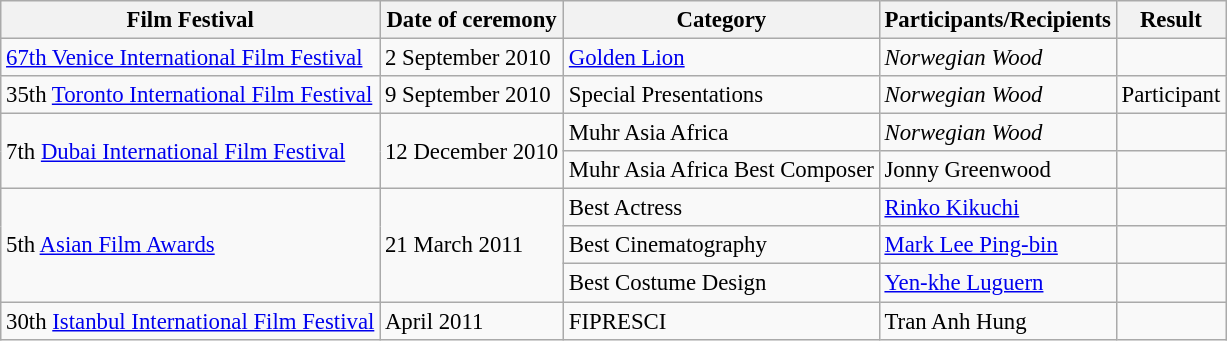<table class="wikitable" style="font-size: 95%;">
<tr>
<th>Film Festival</th>
<th>Date of ceremony</th>
<th>Category</th>
<th>Participants/Recipients</th>
<th>Result</th>
</tr>
<tr>
<td><a href='#'>67th Venice International Film Festival</a></td>
<td>2 September 2010</td>
<td><a href='#'>Golden Lion</a></td>
<td><em>Norwegian Wood</em></td>
<td></td>
</tr>
<tr>
<td>35th <a href='#'>Toronto International Film Festival</a></td>
<td>9 September 2010</td>
<td>Special Presentations</td>
<td><em>Norwegian Wood</em></td>
<td>Participant</td>
</tr>
<tr>
<td rowspan="2">7th <a href='#'>Dubai International Film Festival</a></td>
<td rowspan="2">12 December 2010</td>
<td>Muhr Asia Africa</td>
<td><em>Norwegian Wood</em></td>
<td></td>
</tr>
<tr>
<td>Muhr Asia Africa Best Composer</td>
<td>Jonny Greenwood</td>
<td></td>
</tr>
<tr>
<td rowspan="3">5th <a href='#'>Asian Film Awards</a></td>
<td rowspan="3">21 March 2011</td>
<td>Best Actress</td>
<td><a href='#'>Rinko Kikuchi</a></td>
<td></td>
</tr>
<tr>
<td>Best Cinematography</td>
<td><a href='#'>Mark Lee Ping-bin</a></td>
<td></td>
</tr>
<tr>
<td>Best Costume Design</td>
<td><a href='#'>Yen-khe Luguern</a></td>
<td></td>
</tr>
<tr>
<td>30th <a href='#'>Istanbul International Film Festival</a></td>
<td>April 2011</td>
<td>FIPRESCI</td>
<td>Tran Anh Hung</td>
<td></td>
</tr>
</table>
